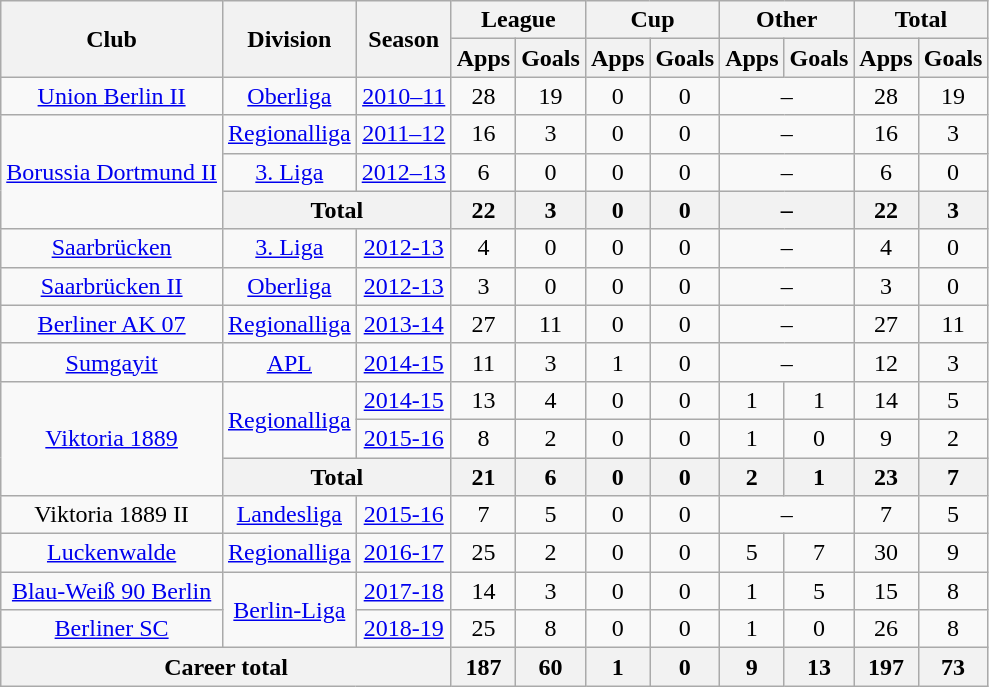<table class="wikitable" style="text-align: center;">
<tr>
<th rowspan="2">Club</th>
<th rowspan="2">Division</th>
<th rowspan="2">Season</th>
<th colspan="2">League</th>
<th colspan="2">Cup</th>
<th colspan="2">Other</th>
<th colspan="2">Total</th>
</tr>
<tr>
<th>Apps</th>
<th>Goals</th>
<th>Apps</th>
<th>Goals</th>
<th>Apps</th>
<th>Goals</th>
<th>Apps</th>
<th>Goals</th>
</tr>
<tr>
<td rowspan="1"><a href='#'>Union Berlin II</a></td>
<td rowspan="1"><a href='#'>Oberliga</a></td>
<td><a href='#'>2010–11</a></td>
<td>28</td>
<td>19</td>
<td>0</td>
<td>0</td>
<td colspan=2>–</td>
<td>28</td>
<td>19</td>
</tr>
<tr>
<td rowspan="3"><a href='#'>Borussia Dortmund II</a></td>
<td rowspan="1"><a href='#'>Regionalliga</a></td>
<td><a href='#'>2011–12</a></td>
<td>16</td>
<td>3</td>
<td>0</td>
<td>0</td>
<td colspan=2>–</td>
<td>16</td>
<td>3</td>
</tr>
<tr>
<td rowspan="1"><a href='#'>3. Liga</a></td>
<td><a href='#'>2012–13</a></td>
<td>6</td>
<td>0</td>
<td>0</td>
<td>0</td>
<td colspan=2>–</td>
<td>6</td>
<td>0</td>
</tr>
<tr>
<th colspan=2>Total</th>
<th>22</th>
<th>3</th>
<th>0</th>
<th>0</th>
<th colspan=2>–</th>
<th>22</th>
<th>3</th>
</tr>
<tr>
<td rowspan="1"><a href='#'>Saarbrücken</a></td>
<td rowspan="1"><a href='#'>3. Liga</a></td>
<td><a href='#'>2012-13</a></td>
<td>4</td>
<td>0</td>
<td>0</td>
<td>0</td>
<td colspan=2>–</td>
<td>4</td>
<td>0</td>
</tr>
<tr>
<td rowspan="1"><a href='#'>Saarbrücken II</a></td>
<td rowspan="1"><a href='#'>Oberliga</a></td>
<td><a href='#'>2012-13</a></td>
<td>3</td>
<td>0</td>
<td>0</td>
<td>0</td>
<td colspan=2>–</td>
<td>3</td>
<td>0</td>
</tr>
<tr>
<td rowspan="1"><a href='#'>Berliner AK 07</a></td>
<td rowspan="1"><a href='#'>Regionalliga</a></td>
<td><a href='#'>2013-14</a></td>
<td>27</td>
<td>11</td>
<td>0</td>
<td>0</td>
<td colspan=2>–</td>
<td>27</td>
<td>11</td>
</tr>
<tr>
<td rowspan="1"><a href='#'>Sumgayit</a></td>
<td rowspan="1"><a href='#'>APL</a></td>
<td><a href='#'>2014-15</a></td>
<td>11</td>
<td>3</td>
<td>1</td>
<td>0</td>
<td colspan=2>–</td>
<td>12</td>
<td>3</td>
</tr>
<tr>
<td rowspan="3"><a href='#'>Viktoria 1889</a></td>
<td rowspan="2"><a href='#'>Regionalliga</a></td>
<td><a href='#'>2014-15</a></td>
<td>13</td>
<td>4</td>
<td>0</td>
<td>0</td>
<td>1</td>
<td>1</td>
<td>14</td>
<td>5</td>
</tr>
<tr>
<td><a href='#'>2015-16</a></td>
<td>8</td>
<td>2</td>
<td>0</td>
<td>0</td>
<td>1</td>
<td>0</td>
<td>9</td>
<td>2</td>
</tr>
<tr>
<th colspan=2>Total</th>
<th>21</th>
<th>6</th>
<th>0</th>
<th>0</th>
<th>2</th>
<th>1</th>
<th>23</th>
<th>7</th>
</tr>
<tr>
<td>Viktoria 1889 II</td>
<td><a href='#'>Landesliga</a></td>
<td><a href='#'>2015-16</a></td>
<td>7</td>
<td>5</td>
<td>0</td>
<td>0</td>
<td colspan=2>–</td>
<td>7</td>
<td>5</td>
</tr>
<tr>
<td rowspan="1"><a href='#'>Luckenwalde</a></td>
<td rowspan="1"><a href='#'>Regionalliga</a></td>
<td><a href='#'>2016-17</a></td>
<td>25</td>
<td>2</td>
<td>0</td>
<td>0</td>
<td>5</td>
<td>7</td>
<td>30</td>
<td>9</td>
</tr>
<tr>
<td rowspan="1"><a href='#'>Blau-Weiß 90 Berlin</a></td>
<td rowspan="2"><a href='#'>Berlin-Liga</a></td>
<td><a href='#'>2017-18</a></td>
<td>14</td>
<td>3</td>
<td>0</td>
<td>0</td>
<td>1</td>
<td>5</td>
<td>15</td>
<td>8</td>
</tr>
<tr>
<td rowspan="1"><a href='#'>Berliner SC</a></td>
<td><a href='#'>2018-19</a></td>
<td>25</td>
<td>8</td>
<td>0</td>
<td>0</td>
<td>1</td>
<td>0</td>
<td>26</td>
<td>8</td>
</tr>
<tr>
<th colspan=3>Career total</th>
<th>187</th>
<th>60</th>
<th>1</th>
<th>0</th>
<th>9</th>
<th>13</th>
<th>197</th>
<th>73</th>
</tr>
</table>
